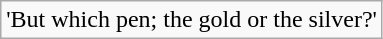<table class="wikitable" border="1">
<tr>
<td>'But which pen; the gold or the silver?'</td>
</tr>
</table>
